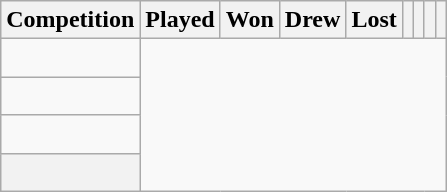<table class="wikitable sortable" style="text-align: center;">
<tr>
<th>Competition</th>
<th>Played</th>
<th>Won</th>
<th>Drew</th>
<th>Lost</th>
<th></th>
<th></th>
<th></th>
<th></th>
</tr>
<tr>
<td align=left><br></td>
</tr>
<tr>
<td align=left><br></td>
</tr>
<tr>
<td align=left><br></td>
</tr>
<tr class="sortbottom">
<th><br></th>
</tr>
</table>
